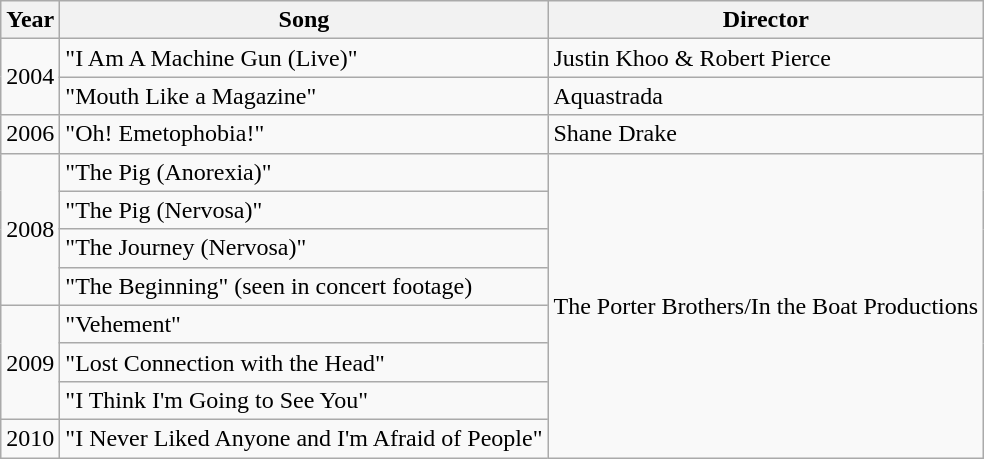<table class="wikitable">
<tr>
<th>Year</th>
<th>Song</th>
<th>Director</th>
</tr>
<tr>
<td rowspan="2">2004</td>
<td>"I Am A Machine Gun (Live)"</td>
<td>Justin Khoo & Robert Pierce</td>
</tr>
<tr>
<td>"Mouth Like a Magazine"</td>
<td>Aquastrada</td>
</tr>
<tr>
<td>2006</td>
<td>"Oh! Emetophobia!"</td>
<td>Shane Drake</td>
</tr>
<tr>
<td rowspan="4">2008</td>
<td>"The Pig (Anorexia)"</td>
<td rowspan="8">The Porter Brothers/In the Boat Productions</td>
</tr>
<tr>
<td>"The Pig (Nervosa)"</td>
</tr>
<tr>
<td>"The Journey (Nervosa)"</td>
</tr>
<tr>
<td>"The Beginning" (seen in concert footage)</td>
</tr>
<tr>
<td rowspan="3">2009</td>
<td>"Vehement"</td>
</tr>
<tr>
<td>"Lost Connection with the Head"</td>
</tr>
<tr>
<td>"I Think I'm Going to See You"</td>
</tr>
<tr>
<td>2010</td>
<td>"I Never Liked Anyone and I'm Afraid of People"</td>
</tr>
</table>
